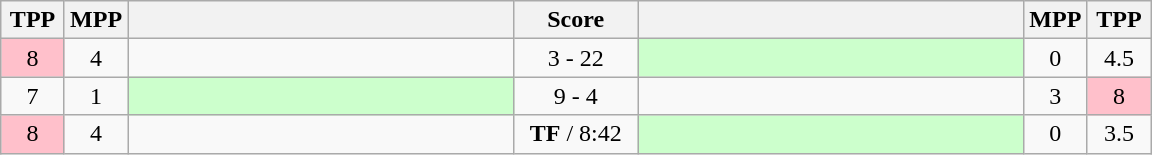<table class="wikitable" style="text-align: center;" |>
<tr>
<th width="35">TPP</th>
<th width="35">MPP</th>
<th width="250"></th>
<th width="75">Score</th>
<th width="250"></th>
<th width="35">MPP</th>
<th width="35">TPP</th>
</tr>
<tr>
<td bgcolor=pink>8</td>
<td>4</td>
<td style="text-align:left;"></td>
<td>3 - 22</td>
<td style="text-align:left;" bgcolor="ccffcc"><strong></strong></td>
<td>0</td>
<td>4.5</td>
</tr>
<tr>
<td>7</td>
<td>1</td>
<td style="text-align:left;" bgcolor="ccffcc"><strong></strong></td>
<td>9 - 4</td>
<td style="text-align:left;"></td>
<td>3</td>
<td bgcolor=pink>8</td>
</tr>
<tr>
<td bgcolor=pink>8</td>
<td>4</td>
<td style="text-align:left;"></td>
<td><strong>TF</strong> / 8:42</td>
<td style="text-align:left;" bgcolor="ccffcc"><strong></strong></td>
<td>0</td>
<td>3.5</td>
</tr>
</table>
